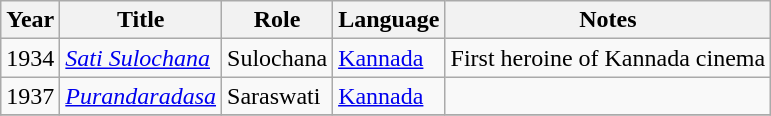<table class="wikitable sortable">
<tr>
<th>Year</th>
<th>Title</th>
<th>Role</th>
<th>Language</th>
<th>Notes</th>
</tr>
<tr>
<td>1934</td>
<td><em><a href='#'>Sati Sulochana</a></em></td>
<td>Sulochana</td>
<td><a href='#'>Kannada</a></td>
<td>First heroine of Kannada cinema</td>
</tr>
<tr>
<td>1937</td>
<td><em><a href='#'>Purandaradasa</a></em></td>
<td>Saraswati</td>
<td><a href='#'>Kannada</a></td>
<td></td>
</tr>
<tr>
</tr>
</table>
